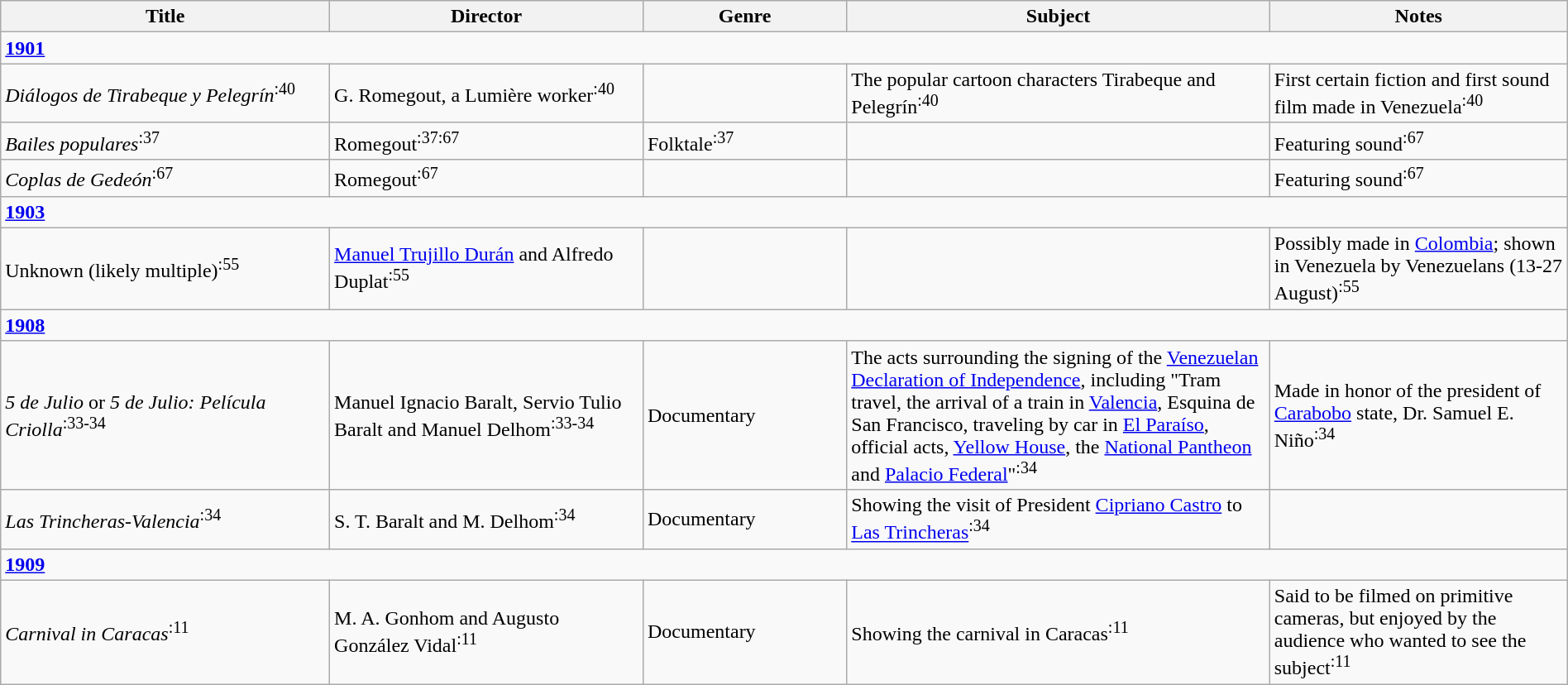<table class="wikitable" width="100%">
<tr>
<th width="21%">Title</th>
<th width="20%">Director</th>
<th width="13%">Genre</th>
<th width="27%">Subject</th>
<th width="21%">Notes</th>
</tr>
<tr>
<td colspan="5" ><strong><a href='#'>1901</a></strong></td>
</tr>
<tr>
<td><em>Diálogos de Tirabeque y Pelegrín</em><sup>:40</sup></td>
<td>G. Romegout, a Lumière worker<sup>:40</sup></td>
<td></td>
<td>The popular cartoon characters Tirabeque and Pelegrín<sup>:40</sup></td>
<td>First certain fiction and first sound film made in Venezuela<sup>:40</sup></td>
</tr>
<tr>
<td><em>Bailes populares</em><sup>:37</sup></td>
<td>Romegout<sup>:37</sup><sup>:67</sup></td>
<td>Folktale<sup>:37</sup></td>
<td></td>
<td>Featuring sound<sup>:67</sup></td>
</tr>
<tr>
<td><em>Coplas de Gedeón</em><sup>:67</sup></td>
<td>Romegout<sup>:67</sup></td>
<td></td>
<td></td>
<td>Featuring sound<sup>:67</sup></td>
</tr>
<tr>
<td colspan="5" ><strong><a href='#'>1903</a></strong></td>
</tr>
<tr>
<td>Unknown (likely multiple)<sup>:55</sup></td>
<td><a href='#'>Manuel Trujillo Durán</a> and Alfredo Duplat<sup>:55</sup></td>
<td></td>
<td></td>
<td>Possibly made in <a href='#'>Colombia</a>; shown in Venezuela by Venezuelans (13-27 August)<sup>:55</sup></td>
</tr>
<tr>
<td colspan="5" ><strong><a href='#'>1908</a></strong></td>
</tr>
<tr>
<td><em>5 de Julio</em> or <em>5 de Julio: Película Criolla</em><sup>:33-34</sup></td>
<td>Manuel Ignacio Baralt, Servio Tulio Baralt and Manuel Delhom<sup>:33-34</sup></td>
<td>Documentary</td>
<td>The acts surrounding the signing of the <a href='#'>Venezuelan Declaration of Independence</a>, including "Tram travel, the arrival of a train in <a href='#'>Valencia</a>, Esquina de San Francisco, traveling by car in <a href='#'>El Paraíso</a>, official acts, <a href='#'>Yellow House</a>, the <a href='#'>National Pantheon</a> and <a href='#'>Palacio Federal</a>"<sup>:34</sup></td>
<td>Made in honor of the president of <a href='#'>Carabobo</a> state, Dr. Samuel E. Niño<sup>:34</sup></td>
</tr>
<tr>
<td><em>Las Trincheras-Valencia</em><sup>:34</sup></td>
<td>S. T. Baralt and M. Delhom<sup>:34</sup></td>
<td>Documentary</td>
<td>Showing the visit of President <a href='#'>Cipriano Castro</a> to <a href='#'>Las Trincheras</a><sup>:34</sup></td>
<td></td>
</tr>
<tr>
<td colspan="5" ><strong><a href='#'>1909</a></strong></td>
</tr>
<tr>
<td><em>Carnival in Caracas</em><sup>:11</sup></td>
<td>M. A. Gonhom and Augusto González Vidal<sup>:11</sup></td>
<td>Documentary</td>
<td>Showing the carnival in Caracas<sup>:11</sup></td>
<td>Said to be filmed on primitive cameras, but enjoyed by the audience who wanted to see the subject<sup>:11</sup></td>
</tr>
</table>
